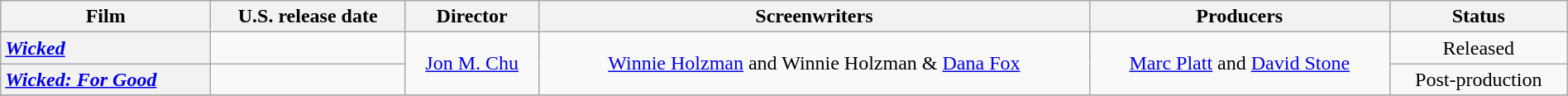<table class="wikitable plainrowheaders" style="text-align:center" width="100%;">
<tr>
<th scope="col">Film</th>
<th scope="col">U.S. release date</th>
<th scope="col">Director</th>
<th scope="col">Screenwriters</th>
<th scope="col">Producers</th>
<th scope="col">Status</th>
</tr>
<tr>
<th scope="row" style="text-align:left"><em><a href='#'>Wicked</a></em></th>
<td></td>
<td rowspan="2"><a href='#'>Jon M. Chu</a></td>
<td rowspan="2"><a href='#'>Winnie Holzman</a> and Winnie Holzman & <a href='#'>Dana Fox</a></td>
<td rowspan="2"><a href='#'>Marc Platt</a> and <a href='#'>David Stone</a></td>
<td>Released</td>
</tr>
<tr>
<th scope="row" style="text-align:left"><em><a href='#'>Wicked: For Good</a></em></th>
<td></td>
<td>Post-production</td>
</tr>
<tr>
</tr>
</table>
